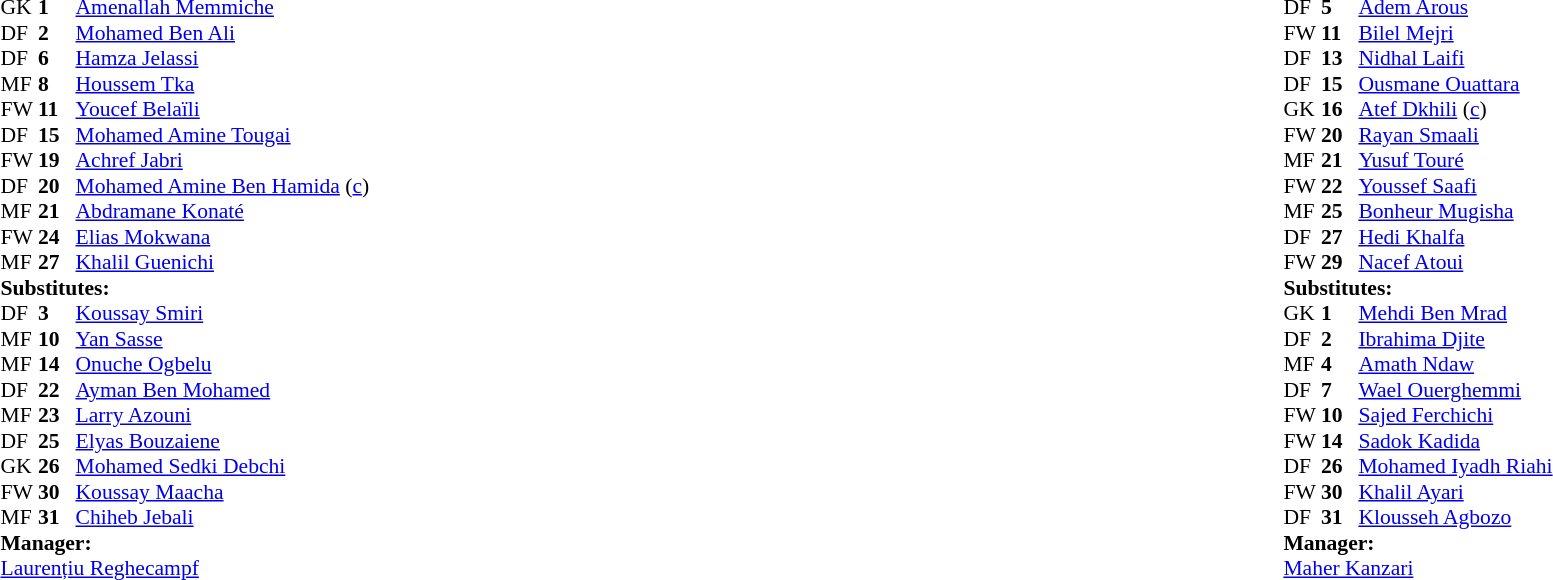<table width="100%">
<tr>
<td valign="top" width="40%"><br><table style="font-size:90%" cellspacing="0" cellpadding="0">
<tr>
<th width=25></th>
<th width=25></th>
</tr>
<tr>
<td>GK</td>
<td><strong>1</strong></td>
<td> <a href='#'>Amenallah Memmiche</a></td>
</tr>
<tr>
<td>DF</td>
<td><strong>2</strong></td>
<td> <a href='#'>Mohamed Ben Ali</a></td>
<td></td>
<td></td>
</tr>
<tr>
<td>DF</td>
<td><strong>6</strong></td>
<td> <a href='#'>Hamza Jelassi</a></td>
</tr>
<tr>
<td>MF</td>
<td><strong>8</strong></td>
<td> <a href='#'>Houssem Tka</a></td>
<td></td>
<td></td>
</tr>
<tr>
<td>FW</td>
<td><strong>11</strong></td>
<td> <a href='#'>Youcef Belaïli</a></td>
</tr>
<tr>
<td>DF</td>
<td><strong>15</strong></td>
<td> <a href='#'>Mohamed Amine Tougai</a></td>
</tr>
<tr>
<td>FW</td>
<td><strong>19</strong></td>
<td> <a href='#'>Achref Jabri</a></td>
<td></td>
<td></td>
</tr>
<tr>
<td>DF</td>
<td><strong>20</strong></td>
<td> <a href='#'>Mohamed Amine Ben Hamida</a> (<a href='#'>c</a>)</td>
</tr>
<tr>
<td>MF</td>
<td><strong>21</strong></td>
<td> <a href='#'>Abdramane Konaté</a></td>
<td></td>
<td></td>
</tr>
<tr>
<td>FW</td>
<td><strong>24</strong></td>
<td> <a href='#'>Elias Mokwana</a></td>
</tr>
<tr>
<td>MF</td>
<td><strong>27</strong></td>
<td> <a href='#'>Khalil Guenichi</a></td>
<td></td>
<td></td>
</tr>
<tr>
<td colspan=3><strong>Substitutes:</strong></td>
</tr>
<tr>
<td>DF</td>
<td><strong>3</strong></td>
<td> <a href='#'>Koussay Smiri</a></td>
<td></td>
<td></td>
</tr>
<tr>
<td>MF</td>
<td><strong>10</strong></td>
<td> <a href='#'>Yan Sasse</a></td>
<td></td>
<td></td>
</tr>
<tr>
<td>MF</td>
<td><strong>14</strong></td>
<td> <a href='#'>Onuche Ogbelu</a></td>
</tr>
<tr>
<td>DF</td>
<td><strong>22</strong></td>
<td> <a href='#'>Ayman Ben Mohamed</a></td>
</tr>
<tr>
<td>MF</td>
<td><strong>23</strong></td>
<td> <a href='#'>Larry Azouni</a></td>
<td></td>
<td></td>
</tr>
<tr>
<td>DF</td>
<td><strong>25</strong></td>
<td> <a href='#'>Elyas Bouzaiene</a></td>
<td></td>
<td></td>
</tr>
<tr>
<td>GK</td>
<td><strong>26</strong></td>
<td> <a href='#'>Mohamed Sedki Debchi</a></td>
</tr>
<tr>
<td>FW</td>
<td><strong>30</strong></td>
<td> <a href='#'>Koussay Maacha</a></td>
</tr>
<tr>
<td>MF</td>
<td><strong>31</strong></td>
<td> <a href='#'>Chiheb Jebali</a></td>
<td></td>
<td></td>
</tr>
<tr>
<td colspan=3><strong>Manager:</strong></td>
</tr>
<tr>
<td colspan=3> <a href='#'>Laurențiu Reghecampf</a></td>
</tr>
</table>
</td>
<td valign="top"></td>
<td valign="top" width="50%"><br><table style="font-size:90%; margin:auto" cellspacing="0" cellpadding="0">
<tr>
<th width=25></th>
<th width=25></th>
</tr>
<tr>
<td>DF</td>
<td><strong>5</strong></td>
<td> <a href='#'>Adem Arous</a></td>
</tr>
<tr>
<td>FW</td>
<td><strong>11</strong></td>
<td> <a href='#'>Bilel Mejri</a></td>
<td></td>
<td></td>
</tr>
<tr>
<td>DF</td>
<td><strong>13</strong></td>
<td> <a href='#'>Nidhal Laifi</a></td>
</tr>
<tr>
<td>DF</td>
<td><strong>15</strong></td>
<td> <a href='#'>Ousmane Ouattara</a></td>
</tr>
<tr>
<td>GK</td>
<td><strong>16</strong></td>
<td> <a href='#'>Atef Dkhili</a> (<a href='#'>c</a>)</td>
</tr>
<tr>
<td>FW</td>
<td><strong>20</strong></td>
<td> <a href='#'>Rayan Smaali</a></td>
<td></td>
<td></td>
</tr>
<tr>
<td>MF</td>
<td><strong>21</strong></td>
<td> <a href='#'>Yusuf Touré</a></td>
</tr>
<tr>
<td>FW</td>
<td><strong>22</strong></td>
<td> <a href='#'>Youssef Saafi</a></td>
</tr>
<tr>
<td>MF</td>
<td><strong>25</strong></td>
<td> <a href='#'>Bonheur Mugisha</a></td>
<td></td>
<td></td>
</tr>
<tr>
<td>DF</td>
<td><strong>27</strong></td>
<td> <a href='#'>Hedi Khalfa</a></td>
<td></td>
<td></td>
</tr>
<tr>
<td>FW</td>
<td><strong>29</strong></td>
<td> <a href='#'>Nacef Atoui</a></td>
<td></td>
<td></td>
</tr>
<tr>
<td colspan=3><strong>Substitutes:</strong></td>
</tr>
<tr>
<td>GK</td>
<td><strong>1</strong></td>
<td> <a href='#'>Mehdi Ben Mrad</a></td>
</tr>
<tr>
<td>DF</td>
<td><strong>2</strong></td>
<td> <a href='#'>Ibrahima Djite</a></td>
</tr>
<tr>
<td>MF</td>
<td><strong>4</strong></td>
<td> <a href='#'>Amath Ndaw</a></td>
<td></td>
<td></td>
</tr>
<tr>
<td>DF</td>
<td><strong>7</strong></td>
<td> <a href='#'>Wael Ouerghemmi</a></td>
<td></td>
<td></td>
</tr>
<tr>
<td>FW</td>
<td><strong>10</strong></td>
<td> <a href='#'>Sajed Ferchichi</a></td>
<td></td>
<td></td>
</tr>
<tr>
<td>FW</td>
<td><strong>14</strong></td>
<td> <a href='#'>Sadok Kadida</a></td>
<td></td>
<td></td>
</tr>
<tr>
<td>DF</td>
<td><strong>26</strong></td>
<td> <a href='#'>Mohamed Iyadh Riahi</a></td>
</tr>
<tr>
<td>FW</td>
<td><strong>30</strong></td>
<td> <a href='#'>Khalil Ayari</a></td>
<td></td>
<td></td>
</tr>
<tr>
<td>DF</td>
<td><strong>31</strong></td>
<td> <a href='#'>Klousseh Agbozo</a></td>
</tr>
<tr>
<td colspan=3><strong>Manager:</strong></td>
</tr>
<tr>
<td colspan=3> <a href='#'>Maher Kanzari</a></td>
</tr>
</table>
</td>
</tr>
</table>
